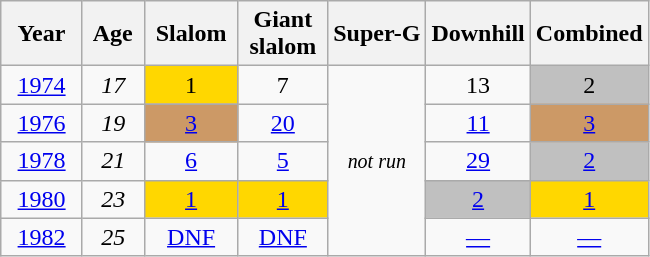<table class=wikitable style="text-align:center">
<tr>
<th>  Year  </th>
<th> Age </th>
<th> Slalom </th>
<th> Giant <br> slalom </th>
<th>Super-G</th>
<th>Downhill</th>
<th>Combined</th>
</tr>
<tr>
<td><a href='#'>1974</a></td>
<td><em>17</em></td>
<td style="background:gold;">1</td>
<td>7</td>
<td rowspan=7><small><em>not run</em></small></td>
<td>13</td>
<td style="background:silver;">2</td>
</tr>
<tr>
<td><a href='#'>1976</a></td>
<td><em>19</em></td>
<td style="background:#c96;"><a href='#'>3</a></td>
<td><a href='#'>20</a></td>
<td><a href='#'>11</a></td>
<td style="background:#c96;"><a href='#'>3</a></td>
</tr>
<tr>
<td><a href='#'>1978</a></td>
<td><em>21</em></td>
<td><a href='#'>6</a></td>
<td><a href='#'>5</a></td>
<td><a href='#'>29</a></td>
<td style="background:silver;"><a href='#'>2</a></td>
</tr>
<tr>
<td><a href='#'>1980</a></td>
<td><em>23</em></td>
<td style="background:gold;"><a href='#'>1</a></td>
<td style="background:gold;"><a href='#'>1</a></td>
<td style="background:silver;"><a href='#'>2</a></td>
<td style="background:gold;"><a href='#'>1</a></td>
</tr>
<tr>
<td><a href='#'>1982</a></td>
<td><em>25</em></td>
<td><a href='#'>DNF</a></td>
<td><a href='#'>DNF</a></td>
<td><a href='#'>—</a></td>
<td><a href='#'>—</a></td>
</tr>
</table>
